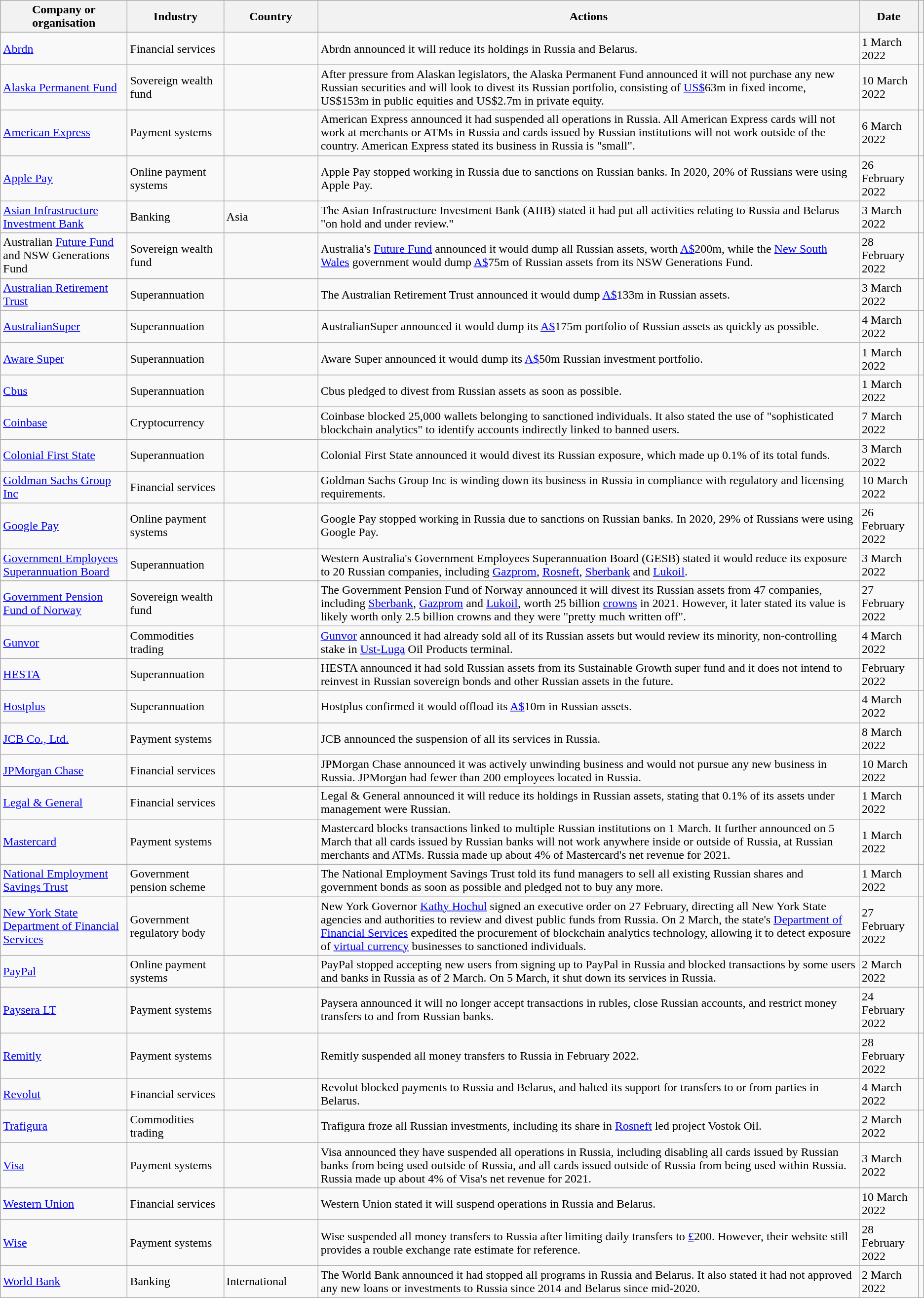<table class="wikitable sortable">
<tr>
<th>Company or organisation</th>
<th>Industry</th>
<th width=120px>Country</th>
<th>Actions</th>
<th data-sort-type=date>Date</th>
<th class="unsortable"></th>
</tr>
<tr>
<td><a href='#'>Abrdn</a></td>
<td>Financial services</td>
<td></td>
<td>Abrdn announced it will reduce its holdings in Russia and Belarus.</td>
<td>1 March 2022</td>
<td></td>
</tr>
<tr>
<td><a href='#'>Alaska Permanent Fund</a></td>
<td>Sovereign wealth fund</td>
<td></td>
<td>After pressure from Alaskan legislators, the Alaska Permanent Fund announced it will not purchase any new Russian securities and will look to divest its Russian portfolio, consisting of <a href='#'>US$</a>63m in fixed income, US$153m in public equities and US$2.7m in private equity.</td>
<td>10 March 2022</td>
<td></td>
</tr>
<tr>
<td><a href='#'>American Express</a></td>
<td>Payment systems</td>
<td></td>
<td>American Express announced it had suspended all operations in Russia. All American Express cards will not work at merchants or ATMs in Russia and cards issued by Russian institutions will not work outside of the country. American Express stated its business in Russia is "small".</td>
<td>6 March 2022</td>
<td></td>
</tr>
<tr>
<td><a href='#'>Apple Pay</a></td>
<td>Online payment systems</td>
<td></td>
<td>Apple Pay stopped working in Russia due to sanctions on Russian banks. In 2020, 20% of Russians were using Apple Pay.</td>
<td>26 February 2022</td>
<td></td>
</tr>
<tr>
<td><a href='#'>Asian Infrastructure Investment Bank</a></td>
<td>Banking</td>
<td>Asia</td>
<td>The Asian Infrastructure Investment Bank (AIIB) stated it had put all activities relating to Russia and Belarus "on hold and under review."</td>
<td>3 March 2022</td>
<td></td>
</tr>
<tr>
<td>Australian <a href='#'>Future Fund</a> and NSW Generations Fund</td>
<td>Sovereign wealth fund</td>
<td></td>
<td>Australia's <a href='#'>Future Fund</a> announced it would dump all Russian assets, worth <a href='#'>A$</a>200m, while the <a href='#'>New South Wales</a> government would dump <a href='#'>A$</a>75m of Russian assets from its NSW Generations Fund.</td>
<td>28 February 2022</td>
<td></td>
</tr>
<tr>
<td><a href='#'>Australian Retirement Trust</a></td>
<td>Superannuation</td>
<td></td>
<td>The Australian Retirement Trust announced it would dump <a href='#'>A$</a>133m in Russian assets.</td>
<td>3 March 2022</td>
<td></td>
</tr>
<tr>
<td><a href='#'>AustralianSuper</a></td>
<td>Superannuation</td>
<td></td>
<td>AustralianSuper announced it would dump its <a href='#'>A$</a>175m portfolio of Russian assets as quickly as possible.</td>
<td>4 March 2022</td>
<td></td>
</tr>
<tr>
<td><a href='#'>Aware Super</a></td>
<td>Superannuation</td>
<td></td>
<td>Aware Super announced it would dump its <a href='#'>A$</a>50m Russian investment portfolio.</td>
<td>1 March 2022</td>
<td></td>
</tr>
<tr>
<td><a href='#'>Cbus</a></td>
<td>Superannuation</td>
<td></td>
<td>Cbus pledged to divest from Russian assets as soon as possible.</td>
<td>1 March 2022</td>
<td></td>
</tr>
<tr>
<td><a href='#'>Coinbase</a></td>
<td>Cryptocurrency</td>
<td></td>
<td>Coinbase blocked 25,000 wallets belonging to sanctioned individuals. It also stated the use of "sophisticated blockchain analytics" to identify accounts indirectly linked to banned users.</td>
<td>7 March 2022</td>
<td></td>
</tr>
<tr>
<td><a href='#'>Colonial First State</a></td>
<td>Superannuation</td>
<td></td>
<td>Colonial First State announced it would divest its Russian exposure, which made up 0.1% of its total funds.</td>
<td>3 March 2022</td>
<td></td>
</tr>
<tr>
<td><a href='#'>Goldman Sachs Group Inc</a></td>
<td>Financial services</td>
<td></td>
<td>Goldman Sachs Group Inc is winding down its business in Russia in compliance with regulatory and licensing requirements.</td>
<td>10 March 2022</td>
<td></td>
</tr>
<tr>
<td><a href='#'>Google Pay</a></td>
<td>Online payment systems</td>
<td></td>
<td>Google Pay stopped working in Russia due to sanctions on Russian banks. In 2020, 29% of Russians were using Google Pay.</td>
<td>26 February 2022</td>
<td></td>
</tr>
<tr>
<td><a href='#'>Government Employees Superannuation Board</a></td>
<td>Superannuation</td>
<td></td>
<td>Western Australia's Government Employees Superannuation Board (GESB) stated it would reduce its exposure to 20 Russian companies, including <a href='#'>Gazprom</a>, <a href='#'>Rosneft</a>, <a href='#'>Sberbank</a> and <a href='#'>Lukoil</a>.</td>
<td>3 March 2022</td>
<td></td>
</tr>
<tr>
<td><a href='#'>Government Pension Fund of Norway</a></td>
<td>Sovereign wealth fund</td>
<td></td>
<td>The Government Pension Fund of Norway announced it will divest its Russian assets from 47 companies, including <a href='#'>Sberbank</a>, <a href='#'>Gazprom</a> and <a href='#'>Lukoil</a>, worth 25 billion <a href='#'>crowns</a> in 2021. However, it later stated its value is likely worth only 2.5 billion crowns and they were "pretty much written off".</td>
<td>27 February 2022</td>
<td></td>
</tr>
<tr>
<td><a href='#'>Gunvor</a></td>
<td>Commodities trading</td>
<td></td>
<td><a href='#'>Gunvor</a> announced it had already sold all of its Russian assets but would review its minority, non-controlling stake in <a href='#'>Ust-Luga</a> Oil Products terminal.</td>
<td>4 March 2022</td>
<td></td>
</tr>
<tr>
<td><a href='#'>HESTA</a></td>
<td>Superannuation</td>
<td></td>
<td>HESTA announced it had sold Russian assets from its Sustainable Growth super fund and it does not intend to reinvest in Russian sovereign bonds and other Russian assets in the future.</td>
<td>February 2022</td>
<td></td>
</tr>
<tr>
<td><a href='#'>Hostplus</a></td>
<td>Superannuation</td>
<td></td>
<td>Hostplus confirmed it would offload its <a href='#'>A$</a>10m in Russian assets.</td>
<td>4 March 2022</td>
<td></td>
</tr>
<tr>
<td><a href='#'>JCB Co., Ltd.</a></td>
<td>Payment systems</td>
<td></td>
<td>JCB announced the suspension of all its services in Russia.</td>
<td>8 March 2022</td>
<td></td>
</tr>
<tr>
<td><a href='#'>JPMorgan Chase</a></td>
<td>Financial services</td>
<td></td>
<td>JPMorgan Chase announced it was actively unwinding business and would not pursue any new business in Russia. JPMorgan had fewer than 200 employees located in Russia.</td>
<td>10 March 2022</td>
<td></td>
</tr>
<tr>
<td><a href='#'>Legal & General</a></td>
<td>Financial services</td>
<td></td>
<td>Legal & General announced it will reduce its holdings in Russian assets, stating that 0.1% of its assets under management were Russian.</td>
<td>1 March 2022</td>
<td></td>
</tr>
<tr>
<td><a href='#'>Mastercard</a></td>
<td>Payment systems</td>
<td></td>
<td>Mastercard blocks transactions linked to multiple Russian institutions on 1 March. It further announced on 5 March that all cards issued by Russian banks will not work anywhere inside or outside of Russia, at Russian merchants and ATMs. Russia made up about 4% of Mastercard's net revenue for 2021.</td>
<td>1 March 2022</td>
<td></td>
</tr>
<tr>
<td><a href='#'>National Employment Savings Trust</a></td>
<td>Government pension scheme</td>
<td></td>
<td>The National Employment Savings Trust told its fund managers to sell all existing Russian shares and government bonds as soon as possible and pledged not to buy any more.</td>
<td>1 March 2022</td>
<td></td>
</tr>
<tr>
<td><a href='#'>New York State Department of Financial Services</a></td>
<td>Government regulatory body</td>
<td></td>
<td>New York Governor <a href='#'>Kathy Hochul</a> signed an executive order on 27 February, directing all New York State agencies and authorities to review and divest public funds from Russia. On 2 March, the state's <a href='#'>Department of Financial Services</a> expedited the procurement of blockchain analytics technology, allowing it to detect exposure of <a href='#'>virtual currency</a> businesses to sanctioned individuals.</td>
<td>27 February 2022</td>
<td></td>
</tr>
<tr>
<td><a href='#'>PayPal</a></td>
<td>Online payment systems</td>
<td></td>
<td>PayPal stopped accepting new users from signing up to PayPal in Russia and blocked transactions by some users and banks in Russia as of 2 March. On 5 March, it shut down its services in Russia.</td>
<td>2 March 2022</td>
<td></td>
</tr>
<tr>
<td><a href='#'>Paysera LT</a></td>
<td>Payment systems</td>
<td></td>
<td>Paysera announced it will no longer accept transactions in rubles, close Russian accounts, and restrict money transfers to and from Russian banks.</td>
<td>24 February 2022</td>
<td></td>
</tr>
<tr>
<td><a href='#'>Remitly</a></td>
<td>Payment systems</td>
<td></td>
<td>Remitly suspended all money transfers to Russia in February 2022.</td>
<td>28 February 2022</td>
<td></td>
</tr>
<tr>
<td><a href='#'>Revolut</a></td>
<td>Financial services</td>
<td></td>
<td>Revolut blocked payments to Russia and Belarus, and halted its support for transfers to or from parties in Belarus.</td>
<td>4 March 2022</td>
<td></td>
</tr>
<tr>
<td><a href='#'>Trafigura</a></td>
<td>Commodities trading</td>
<td></td>
<td>Trafigura froze all Russian investments, including its share in <a href='#'>Rosneft</a> led project Vostok Oil.</td>
<td>2 March 2022</td>
<td></td>
</tr>
<tr>
<td><a href='#'>Visa</a></td>
<td>Payment systems</td>
<td></td>
<td>Visa announced they have suspended all operations in Russia, including disabling all cards issued by Russian banks from being used outside of Russia, and all cards issued outside of Russia from being used within Russia. Russia made up about 4% of Visa's net revenue for 2021.</td>
<td>3 March 2022</td>
<td></td>
</tr>
<tr>
<td><a href='#'>Western Union</a></td>
<td>Financial services</td>
<td></td>
<td>Western Union stated it will suspend operations in Russia and Belarus.</td>
<td>10 March 2022</td>
<td></td>
</tr>
<tr>
<td><a href='#'>Wise</a></td>
<td>Payment systems</td>
<td></td>
<td>Wise suspended all money transfers to Russia after limiting daily transfers to <a href='#'>£</a>200. However, their website still provides a rouble exchange rate estimate for reference.</td>
<td>28 February 2022</td>
<td></td>
</tr>
<tr>
<td><a href='#'>World Bank</a></td>
<td>Banking</td>
<td>International</td>
<td>The World Bank announced it had stopped all programs in Russia and Belarus. It also stated it had not approved any new loans or investments to Russia since 2014 and Belarus since mid-2020.</td>
<td>2 March 2022</td>
<td></td>
</tr>
</table>
